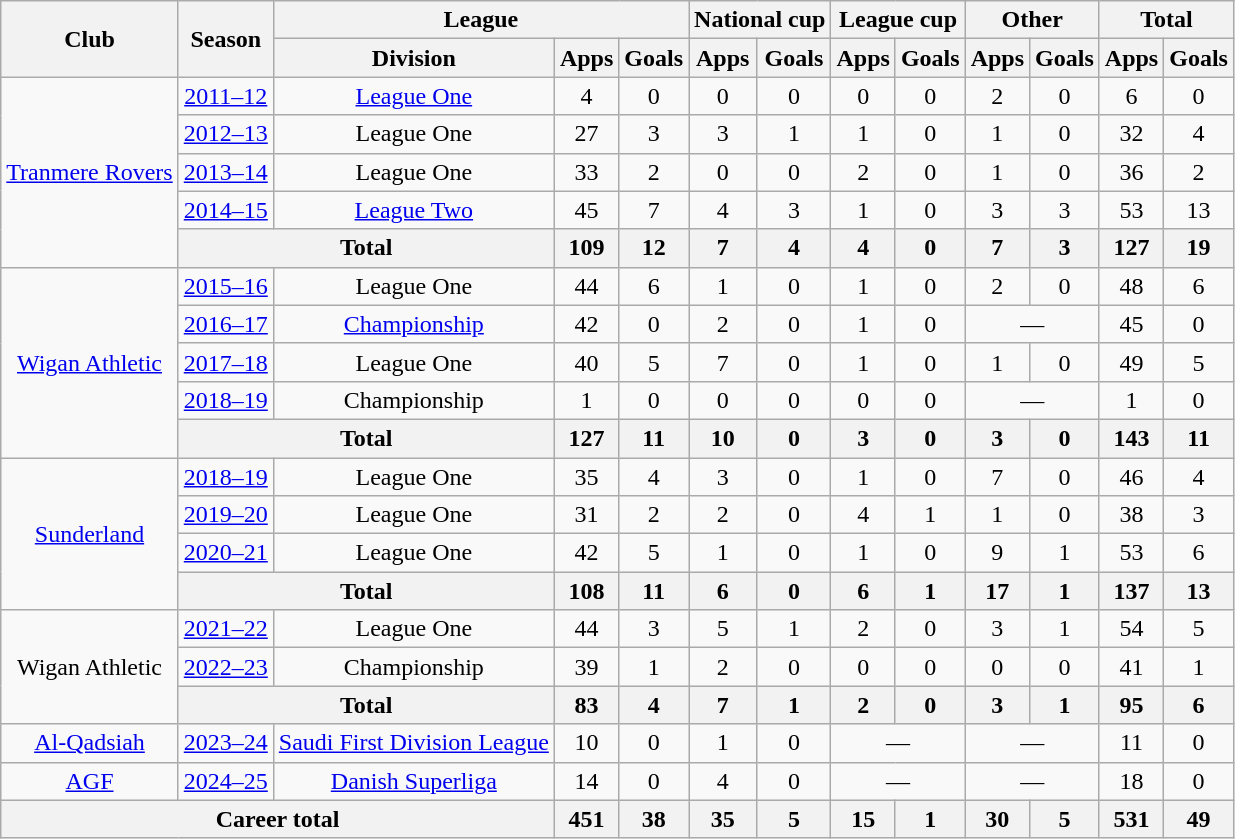<table class="wikitable" style="text-align: center">
<tr>
<th rowspan="2">Club</th>
<th rowspan="2">Season</th>
<th colspan="3">League</th>
<th colspan="2">National cup</th>
<th colspan="2">League cup</th>
<th colspan="2">Other</th>
<th colspan="2">Total</th>
</tr>
<tr>
<th>Division</th>
<th>Apps</th>
<th>Goals</th>
<th>Apps</th>
<th>Goals</th>
<th>Apps</th>
<th>Goals</th>
<th>Apps</th>
<th>Goals</th>
<th>Apps</th>
<th>Goals</th>
</tr>
<tr>
<td rowspan="5"><a href='#'>Tranmere Rovers</a></td>
<td><a href='#'>2011–12</a></td>
<td><a href='#'>League One</a></td>
<td>4</td>
<td>0</td>
<td>0</td>
<td>0</td>
<td>0</td>
<td>0</td>
<td>2</td>
<td>0</td>
<td>6</td>
<td>0</td>
</tr>
<tr>
<td><a href='#'>2012–13</a></td>
<td>League One</td>
<td>27</td>
<td>3</td>
<td>3</td>
<td>1</td>
<td>1</td>
<td>0</td>
<td>1</td>
<td>0</td>
<td>32</td>
<td>4</td>
</tr>
<tr>
<td><a href='#'>2013–14</a></td>
<td>League One</td>
<td>33</td>
<td>2</td>
<td>0</td>
<td>0</td>
<td>2</td>
<td>0</td>
<td>1</td>
<td>0</td>
<td>36</td>
<td>2</td>
</tr>
<tr>
<td><a href='#'>2014–15</a></td>
<td><a href='#'>League Two</a></td>
<td>45</td>
<td>7</td>
<td>4</td>
<td>3</td>
<td>1</td>
<td>0</td>
<td>3</td>
<td>3</td>
<td>53</td>
<td>13</td>
</tr>
<tr>
<th colspan="2">Total</th>
<th>109</th>
<th>12</th>
<th>7</th>
<th>4</th>
<th>4</th>
<th>0</th>
<th>7</th>
<th>3</th>
<th>127</th>
<th>19</th>
</tr>
<tr>
<td rowspan="5"><a href='#'>Wigan Athletic</a></td>
<td><a href='#'>2015–16</a></td>
<td>League One</td>
<td>44</td>
<td>6</td>
<td>1</td>
<td>0</td>
<td>1</td>
<td>0</td>
<td>2</td>
<td>0</td>
<td>48</td>
<td>6</td>
</tr>
<tr>
<td><a href='#'>2016–17</a></td>
<td><a href='#'>Championship</a></td>
<td>42</td>
<td>0</td>
<td>2</td>
<td>0</td>
<td>1</td>
<td>0</td>
<td colspan="2">—</td>
<td>45</td>
<td>0</td>
</tr>
<tr>
<td><a href='#'>2017–18</a></td>
<td>League One</td>
<td>40</td>
<td>5</td>
<td>7</td>
<td>0</td>
<td>1</td>
<td>0</td>
<td>1</td>
<td>0</td>
<td>49</td>
<td>5</td>
</tr>
<tr>
<td><a href='#'>2018–19</a></td>
<td>Championship</td>
<td>1</td>
<td>0</td>
<td>0</td>
<td>0</td>
<td>0</td>
<td>0</td>
<td colspan=2>—</td>
<td>1</td>
<td>0</td>
</tr>
<tr>
<th colspan="2">Total</th>
<th>127</th>
<th>11</th>
<th>10</th>
<th>0</th>
<th>3</th>
<th>0</th>
<th>3</th>
<th>0</th>
<th>143</th>
<th>11</th>
</tr>
<tr>
<td rowspan="4"><a href='#'>Sunderland</a></td>
<td><a href='#'>2018–19</a></td>
<td>League One</td>
<td>35</td>
<td>4</td>
<td>3</td>
<td>0</td>
<td>1</td>
<td>0</td>
<td>7</td>
<td>0</td>
<td>46</td>
<td>4</td>
</tr>
<tr>
<td><a href='#'>2019–20</a></td>
<td>League One</td>
<td>31</td>
<td>2</td>
<td>2</td>
<td>0</td>
<td>4</td>
<td>1</td>
<td>1</td>
<td>0</td>
<td>38</td>
<td>3</td>
</tr>
<tr>
<td><a href='#'>2020–21</a></td>
<td>League One</td>
<td>42</td>
<td>5</td>
<td>1</td>
<td>0</td>
<td>1</td>
<td>0</td>
<td>9</td>
<td>1</td>
<td>53</td>
<td>6</td>
</tr>
<tr>
<th colspan="2">Total</th>
<th>108</th>
<th>11</th>
<th>6</th>
<th>0</th>
<th>6</th>
<th>1</th>
<th>17</th>
<th>1</th>
<th>137</th>
<th>13</th>
</tr>
<tr>
<td rowspan="3">Wigan Athletic</td>
<td><a href='#'>2021–22</a></td>
<td>League One</td>
<td>44</td>
<td>3</td>
<td>5</td>
<td>1</td>
<td>2</td>
<td>0</td>
<td>3</td>
<td>1</td>
<td>54</td>
<td>5</td>
</tr>
<tr>
<td><a href='#'>2022–23</a></td>
<td>Championship</td>
<td>39</td>
<td>1</td>
<td>2</td>
<td>0</td>
<td>0</td>
<td>0</td>
<td>0</td>
<td>0</td>
<td>41</td>
<td>1</td>
</tr>
<tr>
<th colspan="2">Total</th>
<th>83</th>
<th>4</th>
<th>7</th>
<th>1</th>
<th>2</th>
<th>0</th>
<th>3</th>
<th>1</th>
<th>95</th>
<th>6</th>
</tr>
<tr>
<td><a href='#'>Al-Qadsiah</a></td>
<td><a href='#'>2023–24</a></td>
<td><a href='#'>Saudi First Division League</a></td>
<td>10</td>
<td>0</td>
<td>1</td>
<td>0</td>
<td colspan=2>—</td>
<td colspan=2>—</td>
<td>11</td>
<td>0</td>
</tr>
<tr>
<td><a href='#'>AGF</a></td>
<td><a href='#'>2024–25</a></td>
<td><a href='#'>Danish Superliga</a></td>
<td>14</td>
<td>0</td>
<td>4</td>
<td>0</td>
<td colspan=2>—</td>
<td colspan=2>—</td>
<td>18</td>
<td>0</td>
</tr>
<tr>
<th colspan="3">Career total</th>
<th>451</th>
<th>38</th>
<th>35</th>
<th>5</th>
<th>15</th>
<th>1</th>
<th>30</th>
<th>5</th>
<th>531</th>
<th>49</th>
</tr>
</table>
